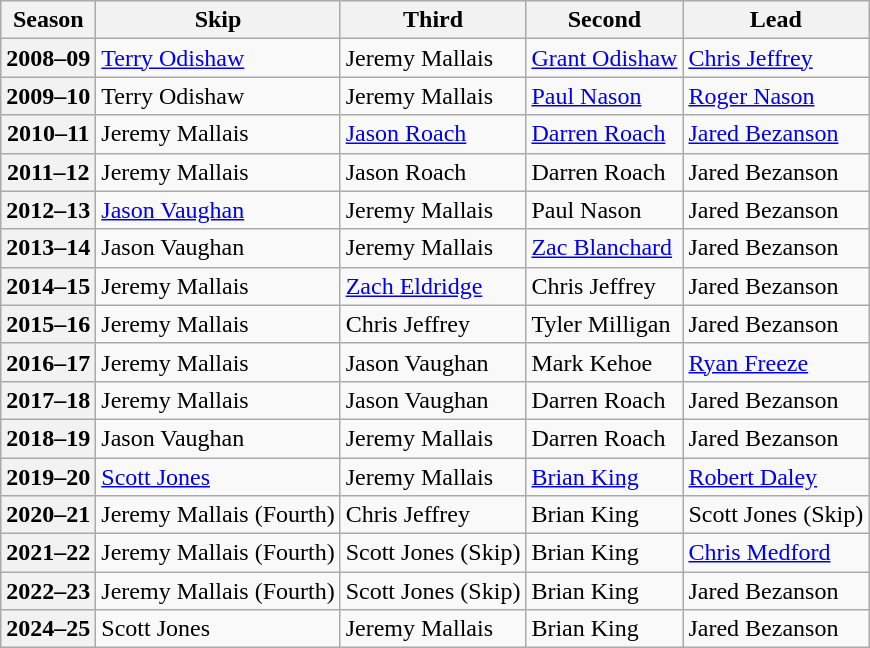<table class="wikitable">
<tr>
<th scope="col">Season</th>
<th scope="col">Skip</th>
<th scope="col">Third</th>
<th scope="col">Second</th>
<th scope="col">Lead</th>
</tr>
<tr>
<th scope="row">2008–09</th>
<td><a href='#'>Terry Odishaw</a></td>
<td>Jeremy Mallais</td>
<td><a href='#'>Grant Odishaw</a></td>
<td><a href='#'>Chris Jeffrey</a></td>
</tr>
<tr>
<th scope="row">2009–10</th>
<td>Terry Odishaw</td>
<td>Jeremy Mallais</td>
<td><a href='#'>Paul Nason</a></td>
<td><a href='#'>Roger Nason</a></td>
</tr>
<tr>
<th scope="row">2010–11</th>
<td>Jeremy Mallais</td>
<td><a href='#'>Jason Roach</a></td>
<td><a href='#'>Darren Roach</a></td>
<td><a href='#'>Jared Bezanson</a></td>
</tr>
<tr>
<th scope="row">2011–12</th>
<td>Jeremy Mallais</td>
<td>Jason Roach</td>
<td>Darren Roach</td>
<td>Jared Bezanson</td>
</tr>
<tr>
<th scope="row">2012–13</th>
<td><a href='#'>Jason Vaughan</a></td>
<td>Jeremy Mallais</td>
<td>Paul Nason</td>
<td>Jared Bezanson</td>
</tr>
<tr>
<th scope="row">2013–14</th>
<td>Jason Vaughan</td>
<td>Jeremy Mallais</td>
<td><a href='#'>Zac Blanchard</a></td>
<td>Jared Bezanson</td>
</tr>
<tr>
<th scope="row">2014–15</th>
<td>Jeremy Mallais</td>
<td><a href='#'>Zach Eldridge</a></td>
<td>Chris Jeffrey</td>
<td>Jared Bezanson</td>
</tr>
<tr>
<th scope="row">2015–16</th>
<td>Jeremy Mallais</td>
<td>Chris Jeffrey</td>
<td>Tyler Milligan</td>
<td>Jared Bezanson</td>
</tr>
<tr>
<th scope="row">2016–17</th>
<td>Jeremy Mallais</td>
<td>Jason Vaughan</td>
<td>Mark Kehoe</td>
<td><a href='#'>Ryan Freeze</a></td>
</tr>
<tr>
<th scope="row">2017–18</th>
<td>Jeremy Mallais</td>
<td>Jason Vaughan</td>
<td>Darren Roach</td>
<td>Jared Bezanson</td>
</tr>
<tr>
<th scope="row">2018–19</th>
<td>Jason Vaughan</td>
<td>Jeremy Mallais</td>
<td>Darren Roach</td>
<td>Jared Bezanson</td>
</tr>
<tr>
<th scope="row">2019–20</th>
<td><a href='#'>Scott Jones</a></td>
<td>Jeremy Mallais</td>
<td><a href='#'>Brian King</a></td>
<td><a href='#'>Robert Daley</a></td>
</tr>
<tr>
<th scope="row">2020–21</th>
<td>Jeremy Mallais (Fourth)</td>
<td>Chris Jeffrey</td>
<td>Brian King</td>
<td>Scott Jones (Skip)</td>
</tr>
<tr>
<th scope="row">2021–22</th>
<td>Jeremy Mallais (Fourth)</td>
<td>Scott Jones (Skip)</td>
<td>Brian King</td>
<td><a href='#'>Chris Medford</a></td>
</tr>
<tr>
<th scope="row">2022–23</th>
<td>Jeremy Mallais (Fourth)</td>
<td>Scott Jones (Skip)</td>
<td>Brian King</td>
<td>Jared Bezanson</td>
</tr>
<tr>
<th scope="row">2024–25</th>
<td>Scott Jones</td>
<td>Jeremy Mallais</td>
<td>Brian King</td>
<td>Jared Bezanson</td>
</tr>
</table>
